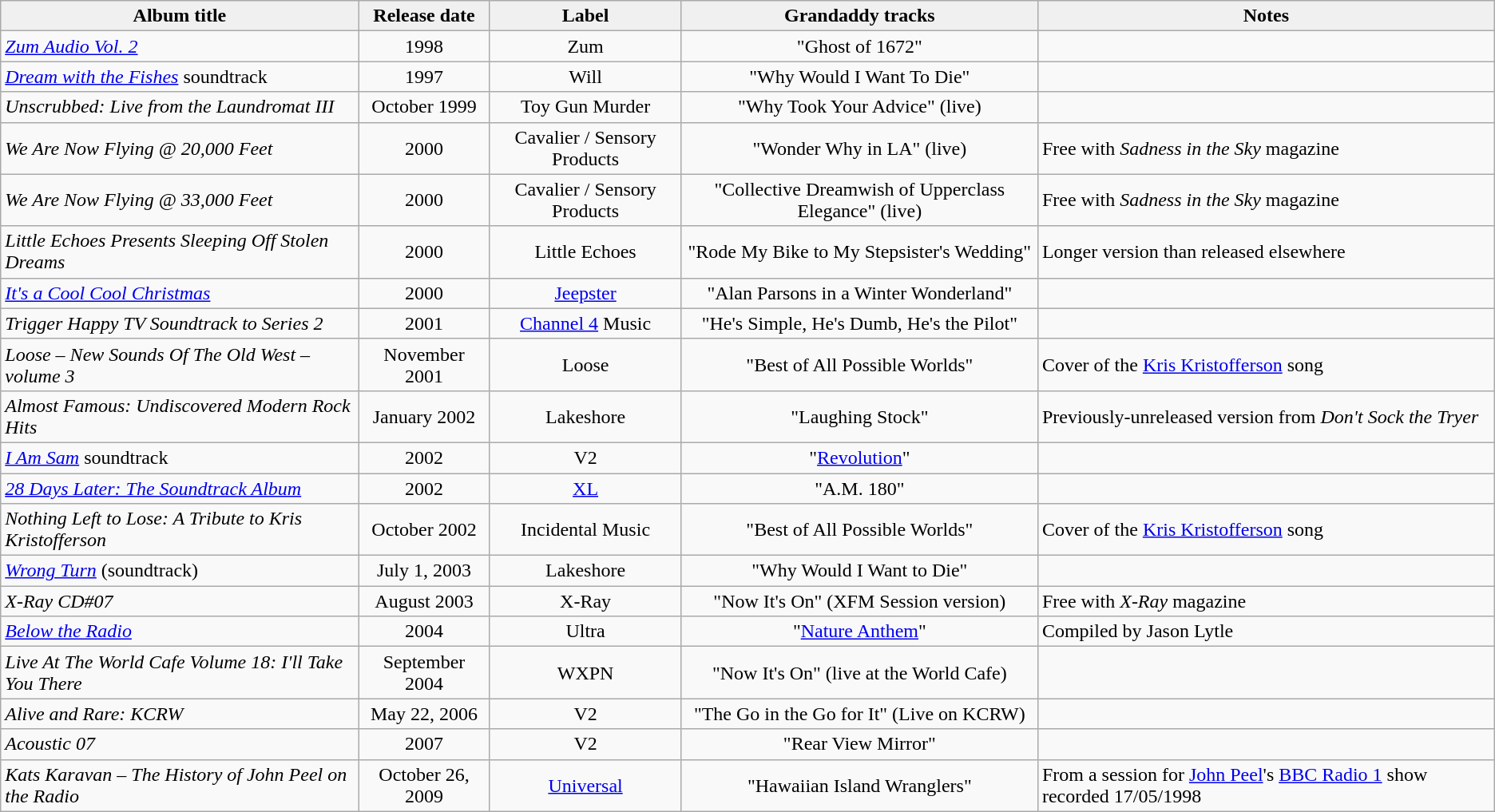<table class="wikitable" style="text-align:center;">
<tr>
<td Align="center" style="background:#f0f0f0;"><strong>Album title</strong></td>
<td Align="center" style="background:#f0f0f0;"><strong>Release date</strong></td>
<td Align="center" style="background:#f0f0f0;"><strong>Label</strong></td>
<td Align="center" style="background:#f0f0f0;"><strong>Grandaddy tracks</strong></td>
<td Align="center" style="background:#f0f0f0;"><strong>Notes</strong></td>
</tr>
<tr>
<td Align="left"><em><a href='#'>Zum Audio Vol. 2</a></em></td>
<td>1998</td>
<td>Zum</td>
<td>"Ghost of 1672"</td>
<td></td>
</tr>
<tr>
<td Align="left"><em><a href='#'>Dream with the Fishes</a></em> soundtrack</td>
<td>1997</td>
<td>Will</td>
<td>"Why Would I Want To Die"</td>
<td></td>
</tr>
<tr>
<td Align="left"><em>Unscrubbed: Live from the Laundromat III</em></td>
<td>October 1999</td>
<td>Toy Gun Murder</td>
<td>"Why Took Your Advice" (live)</td>
<td></td>
</tr>
<tr>
<td Align="left"><em>We Are Now Flying @ 20,000 Feet</em></td>
<td>2000</td>
<td>Cavalier / Sensory Products</td>
<td>"Wonder Why in LA" (live)</td>
<td align="left">Free with <em>Sadness in the Sky</em> magazine</td>
</tr>
<tr>
<td Align="left"><em>We Are Now Flying @ 33,000 Feet</em></td>
<td>2000</td>
<td>Cavalier / Sensory Products</td>
<td>"Collective Dreamwish of Upperclass Elegance" (live)</td>
<td align="left">Free with <em>Sadness in the Sky</em> magazine</td>
</tr>
<tr>
<td Align="left"><em>Little Echoes Presents Sleeping Off Stolen Dreams</em></td>
<td>2000</td>
<td>Little Echoes</td>
<td>"Rode My Bike to My Stepsister's Wedding"</td>
<td align="left">Longer version than released elsewhere</td>
</tr>
<tr>
<td Align="left"><em><a href='#'>It's a Cool Cool Christmas</a></em></td>
<td>2000</td>
<td><a href='#'>Jeepster</a></td>
<td>"Alan Parsons in a Winter Wonderland"</td>
<td></td>
</tr>
<tr>
<td Align="left"><em>Trigger Happy TV Soundtrack to Series 2</em></td>
<td>2001</td>
<td><a href='#'>Channel 4</a> Music</td>
<td>"He's Simple, He's Dumb, He's the Pilot"</td>
<td></td>
</tr>
<tr>
<td Align="left"><em>Loose – New Sounds Of The Old West – volume 3</em></td>
<td>November 2001</td>
<td>Loose</td>
<td>"Best of All Possible Worlds"</td>
<td align="left">Cover of the <a href='#'>Kris Kristofferson</a> song</td>
</tr>
<tr>
<td Align="left"><em>Almost Famous: Undiscovered Modern Rock Hits</em></td>
<td>January 2002</td>
<td>Lakeshore</td>
<td>"Laughing Stock"</td>
<td align="left">Previously-unreleased version from <em>Don't Sock the Tryer</em></td>
</tr>
<tr>
<td Align="left"><em><a href='#'>I Am Sam</a></em> soundtrack</td>
<td>2002</td>
<td>V2</td>
<td>"<a href='#'>Revolution</a>"</td>
<td></td>
</tr>
<tr>
<td Align="left"><em><a href='#'>28 Days Later: The Soundtrack Album</a></em></td>
<td>2002</td>
<td><a href='#'>XL</a></td>
<td>"A.M. 180"</td>
<td></td>
</tr>
<tr>
<td Align="left"><em>Nothing Left to Lose: A Tribute to Kris Kristofferson</em></td>
<td>October 2002</td>
<td>Incidental Music</td>
<td>"Best of All Possible Worlds"</td>
<td align="left">Cover of the <a href='#'>Kris Kristofferson</a> song</td>
</tr>
<tr>
<td Align="left"><em><a href='#'>Wrong Turn</a></em> (soundtrack)</td>
<td>July 1, 2003</td>
<td>Lakeshore</td>
<td>"Why Would I Want to Die"</td>
<td></td>
</tr>
<tr>
<td Align="left"><em>X-Ray CD#07</em></td>
<td>August 2003</td>
<td>X-Ray</td>
<td>"Now It's On" (XFM Session version)</td>
<td align="left">Free with <em>X-Ray</em> magazine</td>
</tr>
<tr>
<td Align="left"><em><a href='#'>Below the Radio</a></em></td>
<td>2004</td>
<td>Ultra</td>
<td>"<a href='#'>Nature Anthem</a>"</td>
<td align="left">Compiled by Jason Lytle</td>
</tr>
<tr>
<td Align="left"><em>Live At The World Cafe Volume 18: I'll Take You There</em></td>
<td>September 2004</td>
<td>WXPN</td>
<td>"Now It's On" (live at the World Cafe)</td>
<td></td>
</tr>
<tr>
<td Align="left"><em>Alive and Rare: KCRW</em></td>
<td>May 22, 2006</td>
<td>V2</td>
<td>"The Go in the Go for It" (Live on KCRW)</td>
<td></td>
</tr>
<tr>
<td Align="left"><em>Acoustic 07</em></td>
<td>2007</td>
<td>V2</td>
<td>"Rear View Mirror"</td>
<td></td>
</tr>
<tr>
<td Align="left"><em>Kats Karavan – The History of John Peel on the Radio</em></td>
<td>October 26, 2009</td>
<td><a href='#'>Universal</a></td>
<td>"Hawaiian Island Wranglers"</td>
<td align="left">From a session for <a href='#'>John Peel</a>'s <a href='#'>BBC Radio 1</a> show recorded 17/05/1998</td>
</tr>
</table>
